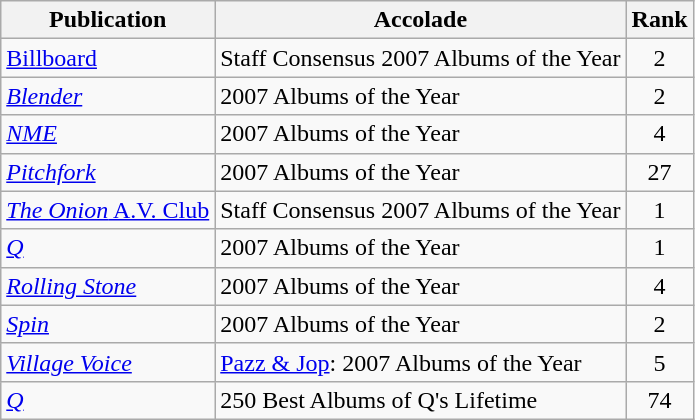<table class="wikitable">
<tr>
<th scope="col">Publication</th>
<th scope="col">Accolade</th>
<th scope="col">Rank</th>
</tr>
<tr>
<td><em><a href='#'></em>Billboard<em></a></em></td>
<td scope="row">Staff Consensus 2007 Albums of the Year</td>
<td style="text-align:center;">2</td>
</tr>
<tr>
<td><em><a href='#'>Blender</a></em></td>
<td scope="row">2007 Albums of the Year</td>
<td style="text-align:center;">2</td>
</tr>
<tr>
<td><em><a href='#'>NME</a></em></td>
<td scope="row">2007 Albums of the Year</td>
<td style="text-align:center;">4</td>
</tr>
<tr>
<td><em><a href='#'>Pitchfork</a></em></td>
<td scope="row">2007 Albums of the Year</td>
<td style="text-align:center;">27</td>
</tr>
<tr>
<td><a href='#'><em>The Onion</em> A.V. Club</a></td>
<td scope="row">Staff Consensus 2007 Albums of the Year</td>
<td style="text-align:center;">1</td>
</tr>
<tr>
<td><em><a href='#'>Q</a></em></td>
<td scope="row">2007 Albums of the Year</td>
<td style="text-align:center;">1</td>
</tr>
<tr>
<td><em><a href='#'>Rolling Stone</a></em></td>
<td scope="row">2007 Albums of the Year</td>
<td style="text-align:center;">4</td>
</tr>
<tr>
<td><em><a href='#'>Spin</a></em></td>
<td scope="row">2007 Albums of the Year</td>
<td style="text-align:center;">2</td>
</tr>
<tr>
<td><em><a href='#'>Village Voice</a></em></td>
<td scope="row"><a href='#'>Pazz & Jop</a>: 2007 Albums of the Year</td>
<td style="text-align:center;">5</td>
</tr>
<tr>
<td><em><a href='#'>Q</a></em></td>
<td scope="row">250 Best Albums of Q's Lifetime</td>
<td style="text-align:center;">74</td>
</tr>
</table>
